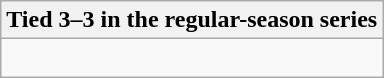<table class="wikitable collapsible collapsed">
<tr>
<th>Tied 3–3 in the regular-season series</th>
</tr>
<tr>
<td><br>




</td>
</tr>
</table>
